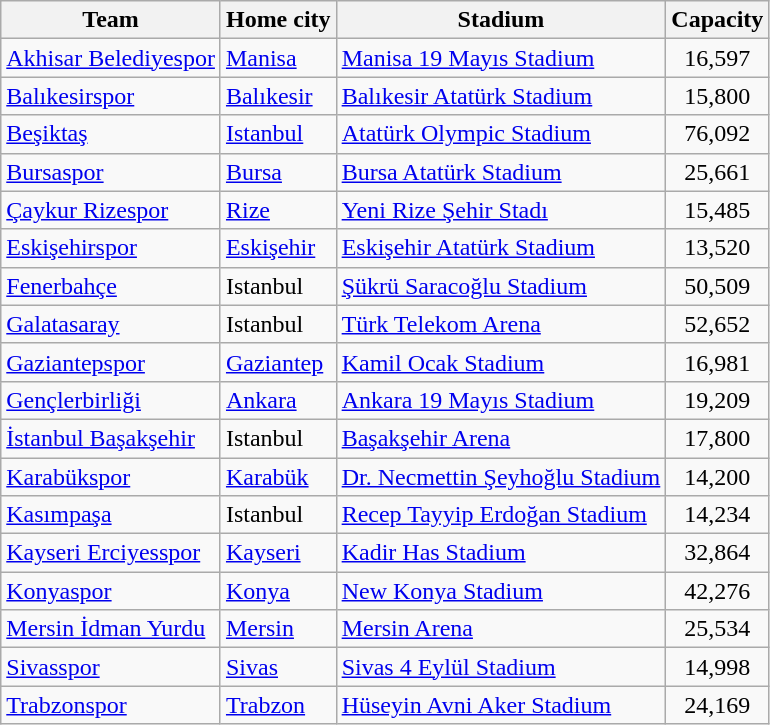<table class="wikitable sortable" style="text-align: left;">
<tr>
<th>Team</th>
<th>Home city</th>
<th>Stadium</th>
<th>Capacity</th>
</tr>
<tr>
<td><a href='#'>Akhisar Belediyespor</a></td>
<td><a href='#'>Manisa</a></td>
<td><a href='#'>Manisa 19 Mayıs Stadium</a></td>
<td align=center>16,597</td>
</tr>
<tr>
<td><a href='#'>Balıkesirspor</a></td>
<td><a href='#'>Balıkesir</a></td>
<td><a href='#'>Balıkesir Atatürk Stadium</a></td>
<td align=center>15,800</td>
</tr>
<tr>
<td><a href='#'>Beşiktaş</a></td>
<td><a href='#'>Istanbul</a></td>
<td><a href='#'>Atatürk Olympic Stadium</a></td>
<td align=center>76,092</td>
</tr>
<tr>
<td><a href='#'>Bursaspor</a></td>
<td><a href='#'>Bursa</a></td>
<td><a href='#'>Bursa Atatürk Stadium</a></td>
<td align=center>25,661</td>
</tr>
<tr>
<td><a href='#'>Çaykur Rizespor</a></td>
<td><a href='#'>Rize</a></td>
<td><a href='#'>Yeni Rize Şehir Stadı</a></td>
<td align=center>15,485</td>
</tr>
<tr>
<td><a href='#'>Eskişehirspor</a></td>
<td><a href='#'>Eskişehir</a></td>
<td><a href='#'>Eskişehir Atatürk Stadium</a></td>
<td align=center>13,520</td>
</tr>
<tr>
<td><a href='#'>Fenerbahçe</a></td>
<td>Istanbul</td>
<td><a href='#'>Şükrü Saracoğlu Stadium</a></td>
<td align=center>50,509</td>
</tr>
<tr>
<td><a href='#'>Galatasaray</a></td>
<td>Istanbul</td>
<td><a href='#'>Türk Telekom Arena</a></td>
<td align=center>52,652</td>
</tr>
<tr>
<td><a href='#'>Gaziantepspor</a></td>
<td><a href='#'>Gaziantep</a></td>
<td><a href='#'>Kamil Ocak Stadium</a></td>
<td align=center>16,981</td>
</tr>
<tr>
<td><a href='#'>Gençlerbirliği</a></td>
<td><a href='#'>Ankara</a></td>
<td><a href='#'>Ankara 19 Mayıs Stadium</a></td>
<td align=center>19,209</td>
</tr>
<tr>
<td><a href='#'>İstanbul Başakşehir</a></td>
<td>Istanbul</td>
<td><a href='#'>Başakşehir Arena</a></td>
<td align=center>17,800</td>
</tr>
<tr>
<td><a href='#'>Karabükspor</a></td>
<td><a href='#'>Karabük</a></td>
<td><a href='#'>Dr. Necmettin Şeyhoğlu Stadium</a></td>
<td align=center>14,200</td>
</tr>
<tr>
<td><a href='#'>Kasımpaşa</a></td>
<td>Istanbul</td>
<td><a href='#'>Recep Tayyip Erdoğan Stadium</a></td>
<td align=center>14,234</td>
</tr>
<tr>
<td><a href='#'>Kayseri Erciyesspor</a></td>
<td><a href='#'>Kayseri</a></td>
<td><a href='#'>Kadir Has Stadium</a></td>
<td align=center>32,864</td>
</tr>
<tr>
<td><a href='#'>Konyaspor</a></td>
<td><a href='#'>Konya</a></td>
<td><a href='#'>New Konya Stadium</a></td>
<td align=center>42,276</td>
</tr>
<tr>
<td><a href='#'>Mersin İdman Yurdu</a></td>
<td><a href='#'>Mersin</a></td>
<td><a href='#'>Mersin Arena</a></td>
<td align=center>25,534</td>
</tr>
<tr>
<td><a href='#'>Sivasspor</a></td>
<td><a href='#'>Sivas</a></td>
<td><a href='#'>Sivas 4 Eylül Stadium</a></td>
<td align=center>14,998</td>
</tr>
<tr>
<td><a href='#'>Trabzonspor</a></td>
<td><a href='#'>Trabzon</a></td>
<td><a href='#'>Hüseyin Avni Aker Stadium</a></td>
<td align=center>24,169</td>
</tr>
</table>
